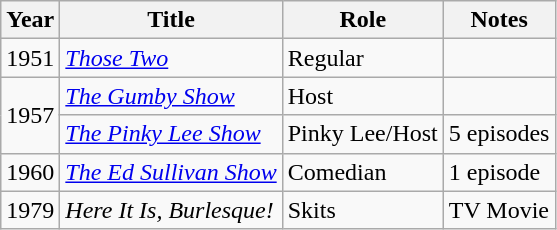<table class="wikitable sortable">
<tr>
<th>Year</th>
<th>Title</th>
<th>Role</th>
<th class = "unsortable">Notes</th>
</tr>
<tr>
<td>1951</td>
<td><em><a href='#'>Those Two</a></em></td>
<td>Regular</td>
<td></td>
</tr>
<tr>
<td rowspan=2>1957</td>
<td><em><a href='#'>The Gumby Show</a></em></td>
<td>Host</td>
<td></td>
</tr>
<tr>
<td><em><a href='#'>The Pinky Lee Show</a></em></td>
<td>Pinky Lee/Host</td>
<td>5 episodes</td>
</tr>
<tr>
<td>1960</td>
<td><em><a href='#'>The Ed Sullivan Show</a></em></td>
<td>Comedian</td>
<td>1 episode</td>
</tr>
<tr>
<td>1979</td>
<td><em>Here It Is, Burlesque!</em></td>
<td>Skits</td>
<td>TV Movie</td>
</tr>
</table>
